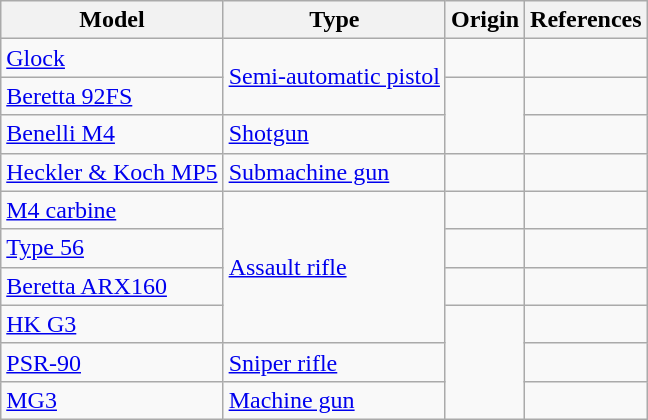<table class="wikitable">
<tr>
<th>Model</th>
<th>Type</th>
<th>Origin</th>
<th>References</th>
</tr>
<tr>
<td><a href='#'>Glock</a></td>
<td rowspan="2"><a href='#'>Semi-automatic pistol</a></td>
<td></td>
<td></td>
</tr>
<tr>
<td><a href='#'>Beretta 92FS</a></td>
<td rowspan="2"></td>
<td></td>
</tr>
<tr>
<td><a href='#'>Benelli M4</a></td>
<td><a href='#'>Shotgun</a></td>
<td></td>
</tr>
<tr>
<td><a href='#'>Heckler & Koch MP5</a></td>
<td><a href='#'>Submachine gun</a></td>
<td></td>
<td></td>
</tr>
<tr>
<td><a href='#'>M4 carbine</a></td>
<td rowspan="4"><a href='#'>Assault rifle</a></td>
<td></td>
<td></td>
</tr>
<tr>
<td><a href='#'>Type 56</a></td>
<td></td>
<td></td>
</tr>
<tr>
<td><a href='#'>Beretta ARX160</a></td>
<td></td>
<td></td>
</tr>
<tr>
<td><a href='#'>HK G3</a></td>
<td rowspan="3"></td>
<td></td>
</tr>
<tr>
<td><a href='#'>PSR-90</a></td>
<td><a href='#'>Sniper rifle</a></td>
<td></td>
</tr>
<tr>
<td><a href='#'>MG3</a></td>
<td><a href='#'>Machine gun</a></td>
<td></td>
</tr>
</table>
